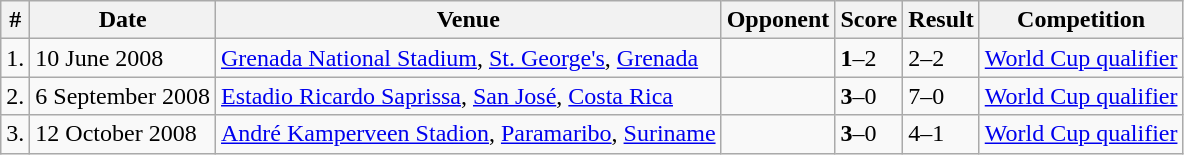<table class="wikitable">
<tr>
<th>#</th>
<th>Date</th>
<th>Venue</th>
<th>Opponent</th>
<th>Score</th>
<th>Result</th>
<th>Competition</th>
</tr>
<tr>
<td>1.</td>
<td>10 June 2008</td>
<td><a href='#'>Grenada National Stadium</a>, <a href='#'>St. George's</a>, <a href='#'>Grenada</a></td>
<td></td>
<td><strong>1</strong>–2</td>
<td>2–2</td>
<td><a href='#'>World Cup qualifier</a></td>
</tr>
<tr>
<td>2.</td>
<td>6 September 2008</td>
<td><a href='#'>Estadio Ricardo Saprissa</a>, <a href='#'>San José</a>, <a href='#'>Costa Rica</a></td>
<td></td>
<td><strong>3</strong>–0</td>
<td>7–0</td>
<td><a href='#'>World Cup qualifier</a></td>
</tr>
<tr>
<td>3.</td>
<td>12 October 2008</td>
<td><a href='#'>André Kamperveen Stadion</a>, <a href='#'>Paramaribo</a>, <a href='#'>Suriname</a></td>
<td></td>
<td><strong>3</strong>–0</td>
<td>4–1</td>
<td><a href='#'>World Cup qualifier</a></td>
</tr>
</table>
